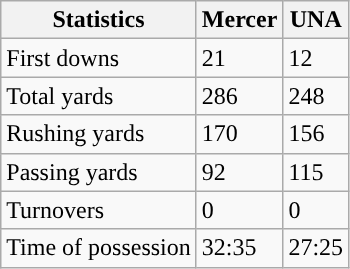<table class="wikitable" style="float: left;">
<tr>
<th>Statistics</th>
<th>Mercer</th>
<th>UNA</th>
</tr>
<tr>
<td>First downs</td>
<td>21</td>
<td>12</td>
</tr>
<tr>
<td>Total yards</td>
<td>286</td>
<td>248</td>
</tr>
<tr>
<td>Rushing yards</td>
<td>170</td>
<td>156</td>
</tr>
<tr>
<td>Passing yards</td>
<td>92</td>
<td>115</td>
</tr>
<tr>
<td>Turnovers</td>
<td>0</td>
<td>0</td>
</tr>
<tr>
<td>Time of possession</td>
<td>32:35</td>
<td>27:25</td>
</tr>
</table>
